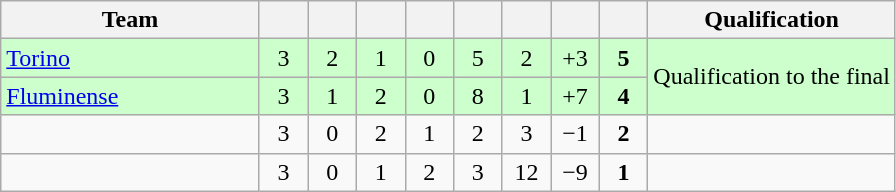<table class="wikitable" style="text-align:center;">
<tr>
<th width=165>Team</th>
<th width=25></th>
<th width=25></th>
<th width=25></th>
<th width=25></th>
<th width=25></th>
<th width=25></th>
<th width=25></th>
<th width=25></th>
<th>Qualification</th>
</tr>
<tr bgcolor="#ccffcc">
<td style="text-align:left;"> <a href='#'>Torino</a></td>
<td>3</td>
<td>2</td>
<td>1</td>
<td>0</td>
<td>5</td>
<td>2</td>
<td>+3</td>
<td><strong>5</strong></td>
<td rowspan="2">Qualification to the final</td>
</tr>
<tr bgcolor="#ccffcc">
<td style="text-align:left;"> <a href='#'>Fluminense</a></td>
<td>3</td>
<td>1</td>
<td>2</td>
<td>0</td>
<td>8</td>
<td>1</td>
<td>+7</td>
<td><strong>4</strong></td>
</tr>
<tr>
<td style="text-align:left;"></td>
<td>3</td>
<td>0</td>
<td>2</td>
<td>1</td>
<td>2</td>
<td>3</td>
<td>−1</td>
<td><strong>2</strong></td>
<td></td>
</tr>
<tr>
<td style="text-align:left;"></td>
<td>3</td>
<td>0</td>
<td>1</td>
<td>2</td>
<td>3</td>
<td>12</td>
<td>−9</td>
<td><strong>1</strong></td>
<td></td>
</tr>
</table>
